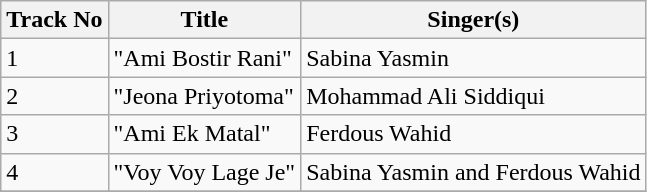<table class="wikitable">
<tr>
<th>Track No</th>
<th>Title</th>
<th>Singer(s)</th>
</tr>
<tr>
<td>1</td>
<td>"Ami Bostir Rani"</td>
<td>Sabina Yasmin</td>
</tr>
<tr>
<td>2</td>
<td>"Jeona Priyotoma"</td>
<td>Mohammad Ali Siddiqui</td>
</tr>
<tr>
<td>3</td>
<td>"Ami Ek Matal"</td>
<td>Ferdous Wahid</td>
</tr>
<tr>
<td>4</td>
<td>"Voy Voy Lage Je"</td>
<td>Sabina Yasmin and Ferdous Wahid</td>
</tr>
<tr>
</tr>
</table>
